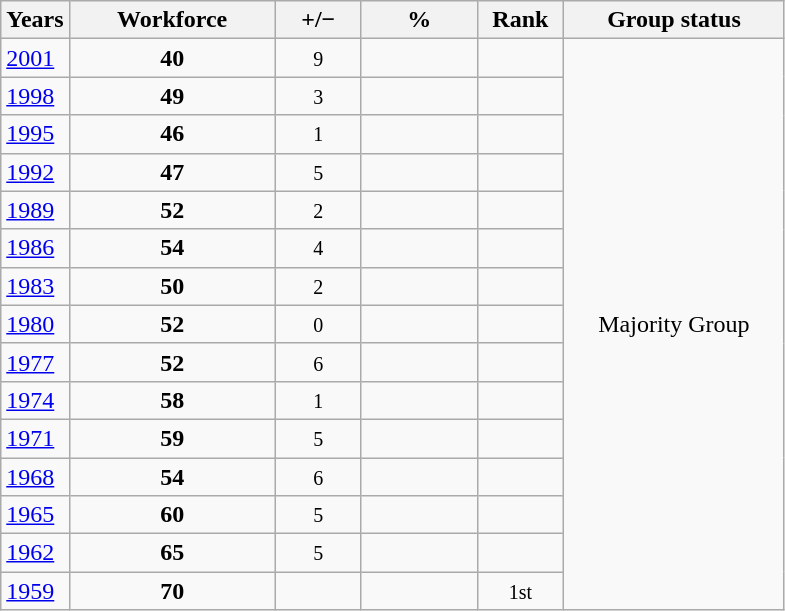<table class="wikitable">
<tr>
<th colspan=1>Years</th>
<th style="width:130px;">Workforce</th>
<th style="width:50px;">+/−</th>
<th style="width:70px;">%</th>
<th style="width:50px;">Rank</th>
<th style="width:140px;">Group status</th>
</tr>
<tr>
<td><a href='#'>2001</a></td>
<td align=center><strong>40</strong></td>
<td align=center><small>9</small></td>
<td align=center><small></small></td>
<td align=center><small></small></td>
<td align=center rowspan=15>Majority Group</td>
</tr>
<tr>
<td><a href='#'>1998</a></td>
<td align=center><strong>49</strong></td>
<td align=center><small>3</small></td>
<td align=center><small></small></td>
<td align=center><small></small></td>
</tr>
<tr>
<td><a href='#'>1995</a></td>
<td align=center><strong>46</strong></td>
<td align=center><small>1</small></td>
<td align=center><small></small></td>
<td align=center><small></small></td>
</tr>
<tr>
<td><a href='#'>1992</a></td>
<td align=center><strong>47</strong></td>
<td align=center><small>5</small></td>
<td align=center><small></small></td>
<td align=center><small></small></td>
</tr>
<tr>
<td><a href='#'>1989</a></td>
<td align=center rowspan=1><strong>52</strong></td>
<td align=center rowspan=1><small>2</small></td>
<td align=center rowspan=1><small></small></td>
<td align=center><small></small></td>
</tr>
<tr>
<td><a href='#'>1986</a></td>
<td align=center><strong>54</strong></td>
<td align=center><small>4</small></td>
<td align=center><small></small></td>
<td align=center><small></small></td>
</tr>
<tr>
<td><a href='#'>1983</a></td>
<td align=center><strong>50</strong></td>
<td align=center><small>2</small></td>
<td align=center><small></small></td>
<td align=center><small></small></td>
</tr>
<tr>
<td><a href='#'>1980</a></td>
<td align=center><strong>52</strong></td>
<td align=center><small>0</small></td>
<td align=center><small></small></td>
<td align=center><small></small></td>
</tr>
<tr>
<td><a href='#'>1977</a></td>
<td align=center><strong>52</strong></td>
<td align=center><small>6</small></td>
<td align=center><small></small></td>
<td align=center><small></small></td>
</tr>
<tr>
<td><a href='#'>1974</a></td>
<td align=center><strong>58</strong></td>
<td align=center><small>1</small></td>
<td align=center><small></small></td>
<td align=center><small></small></td>
</tr>
<tr>
<td><a href='#'>1971</a></td>
<td align=center><strong>59</strong></td>
<td align=center><small>5</small></td>
<td align=center><small></small></td>
<td align=center><small></small></td>
</tr>
<tr>
<td><a href='#'>1968</a></td>
<td align=center><strong>54</strong></td>
<td align=center><small>6</small></td>
<td align=center><small></small></td>
<td align=center><small></small></td>
</tr>
<tr>
<td><a href='#'>1965</a></td>
<td align=center><strong>60</strong></td>
<td align=center><small>5</small></td>
<td align=center><small></small></td>
<td align=center><small></small></td>
</tr>
<tr>
<td><a href='#'>1962</a></td>
<td align=center><strong>65</strong></td>
<td align=center><small>5</small></td>
<td align=center><small></small></td>
<td align=center><small></small></td>
</tr>
<tr>
<td><a href='#'>1959</a></td>
<td align=center><strong>70</strong></td>
<td align=center><small></small></td>
<td align=center><small></small></td>
<td align=center><small>1st</small></td>
</tr>
</table>
